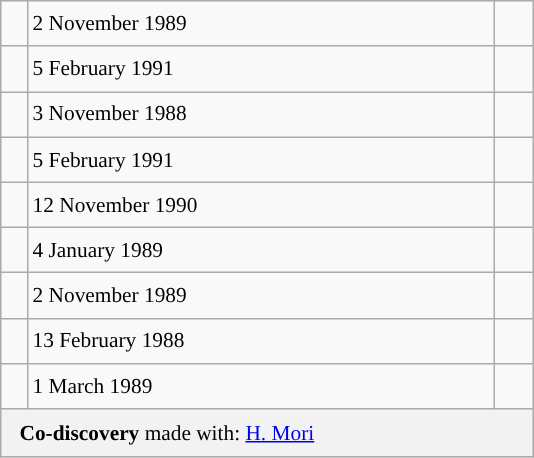<table class="wikitable" style="font-size: 89%; float: left; width: 25em; margin-right: 1em; line-height: 1.65em !important; height: 272px;">
<tr>
<td></td>
<td>2 November 1989</td>
<td> </td>
</tr>
<tr>
<td></td>
<td>5 February 1991</td>
<td> </td>
</tr>
<tr>
<td></td>
<td>3 November 1988</td>
<td> </td>
</tr>
<tr>
<td></td>
<td>5 February 1991</td>
<td> </td>
</tr>
<tr>
<td></td>
<td>12 November 1990</td>
<td> </td>
</tr>
<tr>
<td></td>
<td>4 January 1989</td>
<td> </td>
</tr>
<tr>
<td></td>
<td>2 November 1989</td>
<td> </td>
</tr>
<tr>
<td></td>
<td>13 February 1988</td>
<td> </td>
</tr>
<tr>
<td></td>
<td>1 March 1989</td>
<td> </td>
</tr>
<tr>
<th colspan=3 style="font-weight: normal; text-align: left; padding: 4px 12px;"><strong>Co-discovery</strong> made with:  <a href='#'>H. Mori</a></th>
</tr>
</table>
